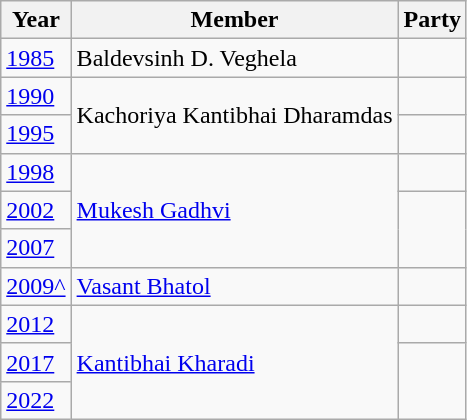<table class="wikitable sortable">
<tr>
<th>Year</th>
<th>Member</th>
<th colspan="2">Party</th>
</tr>
<tr>
<td><a href='#'>1985</a></td>
<td>Baldevsinh D. Veghela</td>
<td></td>
</tr>
<tr>
<td><a href='#'>1990</a></td>
<td rowspan=2>Kachoriya Kantibhai Dharamdas</td>
<td></td>
</tr>
<tr>
<td><a href='#'>1995</a></td>
</tr>
<tr>
<td><a href='#'>1998</a></td>
<td rowspan=3><a href='#'>Mukesh Gadhvi</a></td>
<td></td>
</tr>
<tr>
<td><a href='#'>2002</a></td>
</tr>
<tr>
<td><a href='#'>2007</a></td>
</tr>
<tr>
<td><a href='#'>2009^</a></td>
<td><a href='#'>Vasant Bhatol</a></td>
<td></td>
</tr>
<tr>
<td><a href='#'>2012</a></td>
<td rowspan="3"><a href='#'>Kantibhai Kharadi</a></td>
<td></td>
</tr>
<tr>
<td><a href='#'>2017</a></td>
</tr>
<tr>
<td><a href='#'>2022</a></td>
</tr>
</table>
